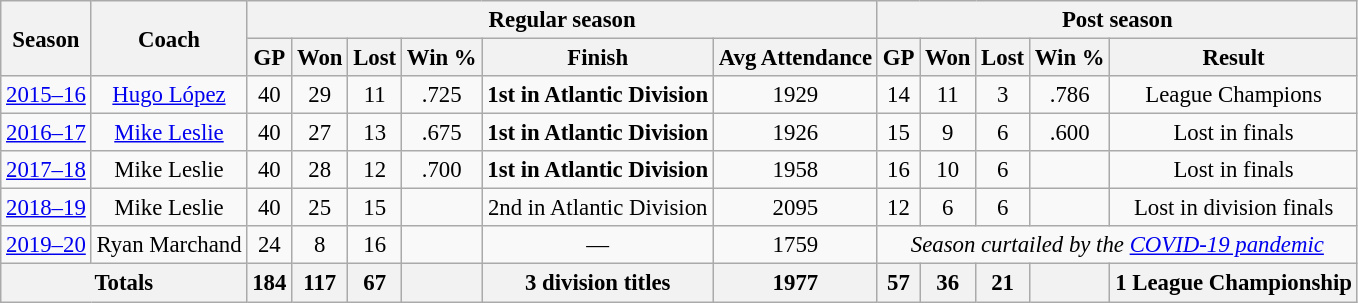<table class="wikitable" style="font-size: 95%; text-align:center;">
<tr>
<th rowspan="2">Season</th>
<th rowspan="2">Coach</th>
<th colspan="6">Regular season</th>
<th colspan="5">Post season</th>
</tr>
<tr>
<th>GP</th>
<th>Won</th>
<th>Lost</th>
<th>Win %</th>
<th>Finish</th>
<th>Avg Attendance</th>
<th>GP</th>
<th>Won</th>
<th>Lost</th>
<th>Win %</th>
<th>Result</th>
</tr>
<tr>
<td><a href='#'>2015–16</a></td>
<td><a href='#'>Hugo López</a></td>
<td>40</td>
<td>29</td>
<td>11</td>
<td>.725</td>
<td><strong>1st in Atlantic Division</strong></td>
<td>1929</td>
<td>14</td>
<td>11</td>
<td>3</td>
<td>.786</td>
<td>League Champions</td>
</tr>
<tr>
<td><a href='#'>2016–17</a></td>
<td><a href='#'>Mike Leslie</a></td>
<td>40</td>
<td>27</td>
<td>13</td>
<td>.675</td>
<td><strong>1st in Atlantic Division</strong></td>
<td>1926</td>
<td>15</td>
<td>9</td>
<td>6</td>
<td>.600</td>
<td>Lost in finals</td>
</tr>
<tr>
<td><a href='#'>2017–18</a></td>
<td>Mike Leslie</td>
<td>40</td>
<td>28</td>
<td>12</td>
<td>.700</td>
<td><strong>1st in Atlantic Division</strong></td>
<td>1958</td>
<td>16</td>
<td>10</td>
<td>6</td>
<td></td>
<td>Lost in finals</td>
</tr>
<tr>
<td><a href='#'>2018–19</a></td>
<td>Mike Leslie</td>
<td>40</td>
<td>25</td>
<td>15</td>
<td></td>
<td>2nd in Atlantic Division</td>
<td>2095</td>
<td>12</td>
<td>6</td>
<td>6</td>
<td></td>
<td>Lost in division finals</td>
</tr>
<tr>
<td><a href='#'>2019–20</a></td>
<td>Ryan Marchand</td>
<td>24</td>
<td>8</td>
<td>16</td>
<td></td>
<td>—</td>
<td>1759</td>
<td colspan=5><em>Season curtailed by the <a href='#'>COVID-19 pandemic</a></em></td>
</tr>
<tr>
<th colspan="2">Totals</th>
<th>184</th>
<th>117</th>
<th>67</th>
<th></th>
<th>3 division titles</th>
<th>1977</th>
<th>57</th>
<th>36</th>
<th>21</th>
<th></th>
<th>1 League Championship</th>
</tr>
</table>
